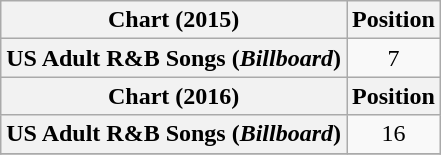<table class="wikitable sortable plainrowheaders" style="text-align:center">
<tr>
<th scope="col">Chart (2015)</th>
<th scope="col">Position</th>
</tr>
<tr>
<th scope="row">US Adult R&B Songs (<em>Billboard</em>)</th>
<td>7</td>
</tr>
<tr>
<th scope="col">Chart (2016)</th>
<th scope="col">Position</th>
</tr>
<tr>
<th scope="row">US Adult R&B Songs (<em>Billboard</em>)</th>
<td>16</td>
</tr>
<tr>
</tr>
</table>
